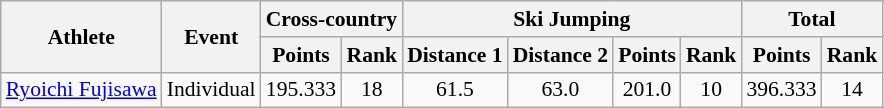<table class="wikitable" style="font-size:90%">
<tr>
<th rowspan="2">Athlete</th>
<th rowspan="2">Event</th>
<th colspan="2">Cross-country</th>
<th colspan="4">Ski Jumping</th>
<th colspan="2">Total</th>
</tr>
<tr>
<th>Points</th>
<th>Rank</th>
<th>Distance 1</th>
<th>Distance 2</th>
<th>Points</th>
<th>Rank</th>
<th>Points</th>
<th>Rank</th>
</tr>
<tr>
<td><a href='#'>Ryoichi Fujisawa</a></td>
<td rowspan="4">Individual</td>
<td align="center">195.333</td>
<td align="center">18</td>
<td align="center">61.5</td>
<td align="center">63.0</td>
<td align="center">201.0</td>
<td align="center">10</td>
<td align="center">396.333</td>
<td align="center">14</td>
</tr>
</table>
